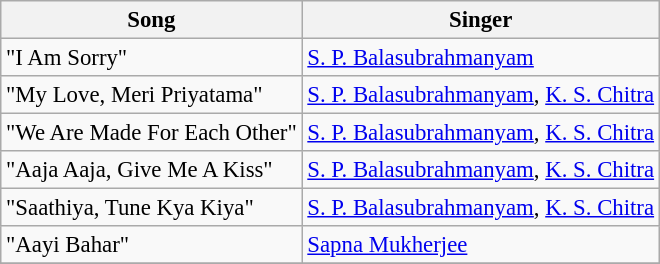<table class="wikitable" style="font-size:95%;">
<tr>
<th>Song</th>
<th>Singer</th>
</tr>
<tr>
<td>"I Am Sorry"</td>
<td><a href='#'>S. P. Balasubrahmanyam</a></td>
</tr>
<tr>
<td>"My Love, Meri Priyatama"</td>
<td><a href='#'>S. P. Balasubrahmanyam</a>, <a href='#'>K. S. Chitra</a></td>
</tr>
<tr>
<td>"We Are Made For Each Other"</td>
<td><a href='#'>S. P. Balasubrahmanyam</a>, <a href='#'>K. S. Chitra</a></td>
</tr>
<tr>
<td>"Aaja Aaja, Give Me A Kiss"</td>
<td><a href='#'>S. P. Balasubrahmanyam</a>, <a href='#'>K. S. Chitra</a></td>
</tr>
<tr>
<td>"Saathiya, Tune Kya Kiya"</td>
<td><a href='#'>S. P. Balasubrahmanyam</a>, <a href='#'>K. S. Chitra</a></td>
</tr>
<tr>
<td>"Aayi Bahar"</td>
<td><a href='#'>Sapna Mukherjee</a></td>
</tr>
<tr>
</tr>
</table>
